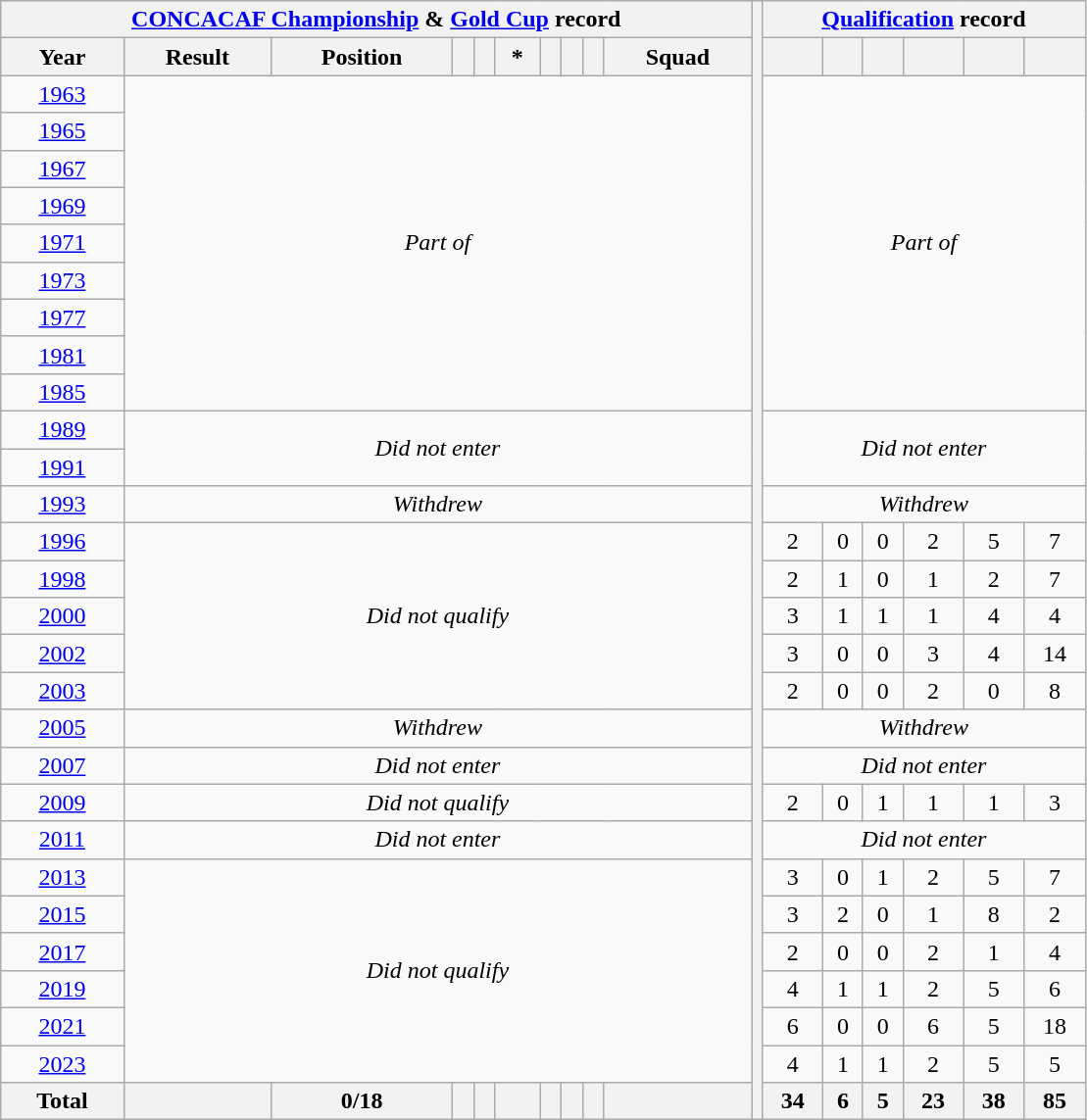<table class="wikitable" style="text-align: center;">
<tr>
<th colspan=10><a href='#'>CONCACAF Championship</a> & <a href='#'>Gold Cup</a> record</th>
<th width=1% rowspan=30></th>
<th colspan=6><a href='#'>Qualification</a> record</th>
</tr>
<tr>
<th>Year</th>
<th>Result</th>
<th>Position</th>
<th></th>
<th></th>
<th>*</th>
<th></th>
<th></th>
<th></th>
<th>Squad</th>
<th></th>
<th></th>
<th></th>
<th></th>
<th></th>
<th></th>
</tr>
<tr>
<td> <a href='#'>1963</a></td>
<td colspan=9 rowspan=9><em>Part of </em></td>
<td colspan=6 rowspan=9><em>Part of </em></td>
</tr>
<tr>
<td> <a href='#'>1965</a></td>
</tr>
<tr>
<td> <a href='#'>1967</a></td>
</tr>
<tr>
<td> <a href='#'>1969</a></td>
</tr>
<tr>
<td> <a href='#'>1971</a></td>
</tr>
<tr>
<td> <a href='#'>1973</a></td>
</tr>
<tr>
<td> <a href='#'>1977</a></td>
</tr>
<tr>
<td> <a href='#'>1981</a></td>
</tr>
<tr>
<td><a href='#'>1985</a></td>
</tr>
<tr>
<td><a href='#'>1989</a></td>
<td colspan=9 rowspan=2><em>Did not enter</em></td>
<td colspan=6 rowspan=2><em>Did not enter</em></td>
</tr>
<tr>
<td> <a href='#'>1991</a></td>
</tr>
<tr>
<td>  <a href='#'>1993</a></td>
<td colspan=9><em>Withdrew</em></td>
<td colspan=6><em>Withdrew</em></td>
</tr>
<tr>
<td> <a href='#'>1996</a></td>
<td colspan=9 rowspan=5><em>Did not qualify</em></td>
<td>2</td>
<td>0</td>
<td>0</td>
<td>2</td>
<td>5</td>
<td>7</td>
</tr>
<tr>
<td> <a href='#'>1998</a></td>
<td>2</td>
<td>1</td>
<td>0</td>
<td>1</td>
<td>2</td>
<td>7</td>
</tr>
<tr>
<td> <a href='#'>2000</a></td>
<td>3</td>
<td>1</td>
<td>1</td>
<td>1</td>
<td>4</td>
<td>4</td>
</tr>
<tr>
<td> <a href='#'>2002</a></td>
<td>3</td>
<td>0</td>
<td>0</td>
<td>3</td>
<td>4</td>
<td>14</td>
</tr>
<tr>
<td>  <a href='#'>2003</a></td>
<td>2</td>
<td>0</td>
<td>0</td>
<td>2</td>
<td>0</td>
<td>8</td>
</tr>
<tr>
<td> <a href='#'>2005</a></td>
<td colspan=9><em>Withdrew</em></td>
<td colspan=6><em>Withdrew</em></td>
</tr>
<tr>
<td> <a href='#'>2007</a></td>
<td colspan=9><em>Did not enter</em></td>
<td colspan=6><em>Did not enter</em></td>
</tr>
<tr>
<td> <a href='#'>2009</a></td>
<td colspan=9><em>Did not qualify</em></td>
<td>2</td>
<td>0</td>
<td>1</td>
<td>1</td>
<td>1</td>
<td>3</td>
</tr>
<tr>
<td> <a href='#'>2011</a></td>
<td colspan=9><em>Did not enter</em></td>
<td colspan=6><em>Did not enter</em></td>
</tr>
<tr>
<td> <a href='#'>2013</a></td>
<td colspan=9 rowspan=6><em>Did not qualify</em></td>
<td>3</td>
<td>0</td>
<td>1</td>
<td>2</td>
<td>5</td>
<td>7</td>
</tr>
<tr>
<td>  <a href='#'>2015</a></td>
<td>3</td>
<td>2</td>
<td>0</td>
<td>1</td>
<td>8</td>
<td>2</td>
</tr>
<tr>
<td> <a href='#'>2017</a></td>
<td>2</td>
<td>0</td>
<td>0</td>
<td>2</td>
<td>1</td>
<td>4</td>
</tr>
<tr>
<td>   <a href='#'>2019</a></td>
<td>4</td>
<td>1</td>
<td>1</td>
<td>2</td>
<td>5</td>
<td>6</td>
</tr>
<tr>
<td> <a href='#'>2021</a></td>
<td>6</td>
<td>0</td>
<td>0</td>
<td>6</td>
<td>5</td>
<td>18</td>
</tr>
<tr>
<td>  <a href='#'>2023</a></td>
<td>4</td>
<td>1</td>
<td>1</td>
<td>2</td>
<td>5</td>
<td>5</td>
</tr>
<tr>
<th>Total</th>
<th></th>
<th>0/18</th>
<th></th>
<th></th>
<th></th>
<th></th>
<th></th>
<th></th>
<th></th>
<th>34</th>
<th>6</th>
<th>5</th>
<th>23</th>
<th>38</th>
<th>85</th>
</tr>
</table>
